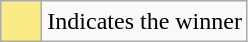<table class="wikitable">
<tr>
<td style="background:#FAEB86; height:20px; width:20px"></td>
<td>Indicates the winner</td>
</tr>
</table>
